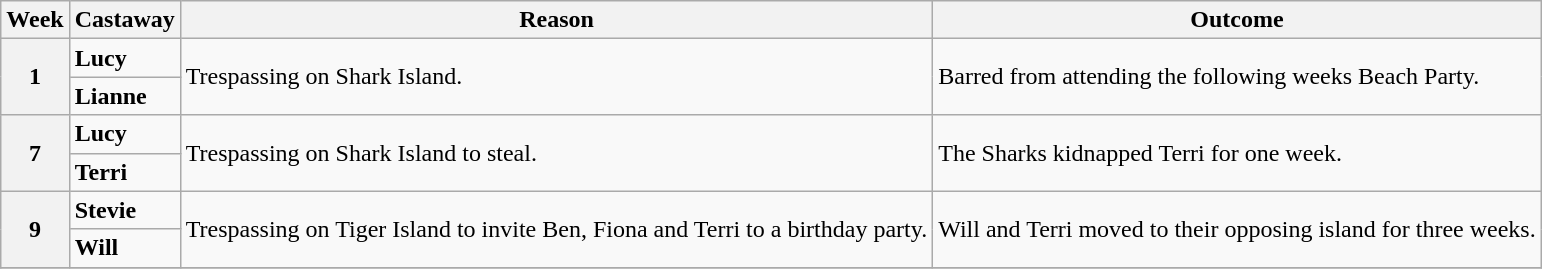<table class="wikitable" style="margin: 1em auto 1em auto">
<tr>
<th>Week</th>
<th>Castaway</th>
<th>Reason</th>
<th>Outcome</th>
</tr>
<tr>
<th rowspan=2>1</th>
<td><strong>Lucy</strong></td>
<td rowspan=2>Trespassing on Shark Island.</td>
<td rowspan=2>Barred from attending the following weeks Beach Party.</td>
</tr>
<tr>
<td><strong>Lianne</strong></td>
</tr>
<tr>
<th rowspan=2>7</th>
<td><strong>Lucy</strong></td>
<td rowspan=2>Trespassing on Shark Island to steal.</td>
<td rowspan=2>The Sharks kidnapped Terri for one week.</td>
</tr>
<tr>
<td><strong>Terri</strong></td>
</tr>
<tr>
<th rowspan=2>9</th>
<td><strong>Stevie</strong></td>
<td rowspan=2>Trespassing on Tiger Island to invite Ben, Fiona and Terri to a birthday party.</td>
<td rowspan=2>Will and Terri moved to their opposing island for three weeks.</td>
</tr>
<tr>
<td><strong>Will</strong></td>
</tr>
<tr>
</tr>
</table>
